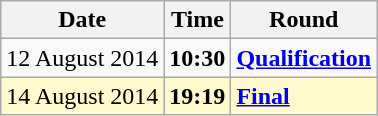<table class="wikitable">
<tr>
<th>Date</th>
<th>Time</th>
<th>Round</th>
</tr>
<tr>
<td>12 August 2014</td>
<td><strong>10:30</strong></td>
<td><strong><a href='#'>Qualification</a></strong></td>
</tr>
<tr style=background:lemonchiffon>
<td>14 August 2014</td>
<td><strong>19:19</strong></td>
<td><strong><a href='#'>Final</a></strong></td>
</tr>
</table>
